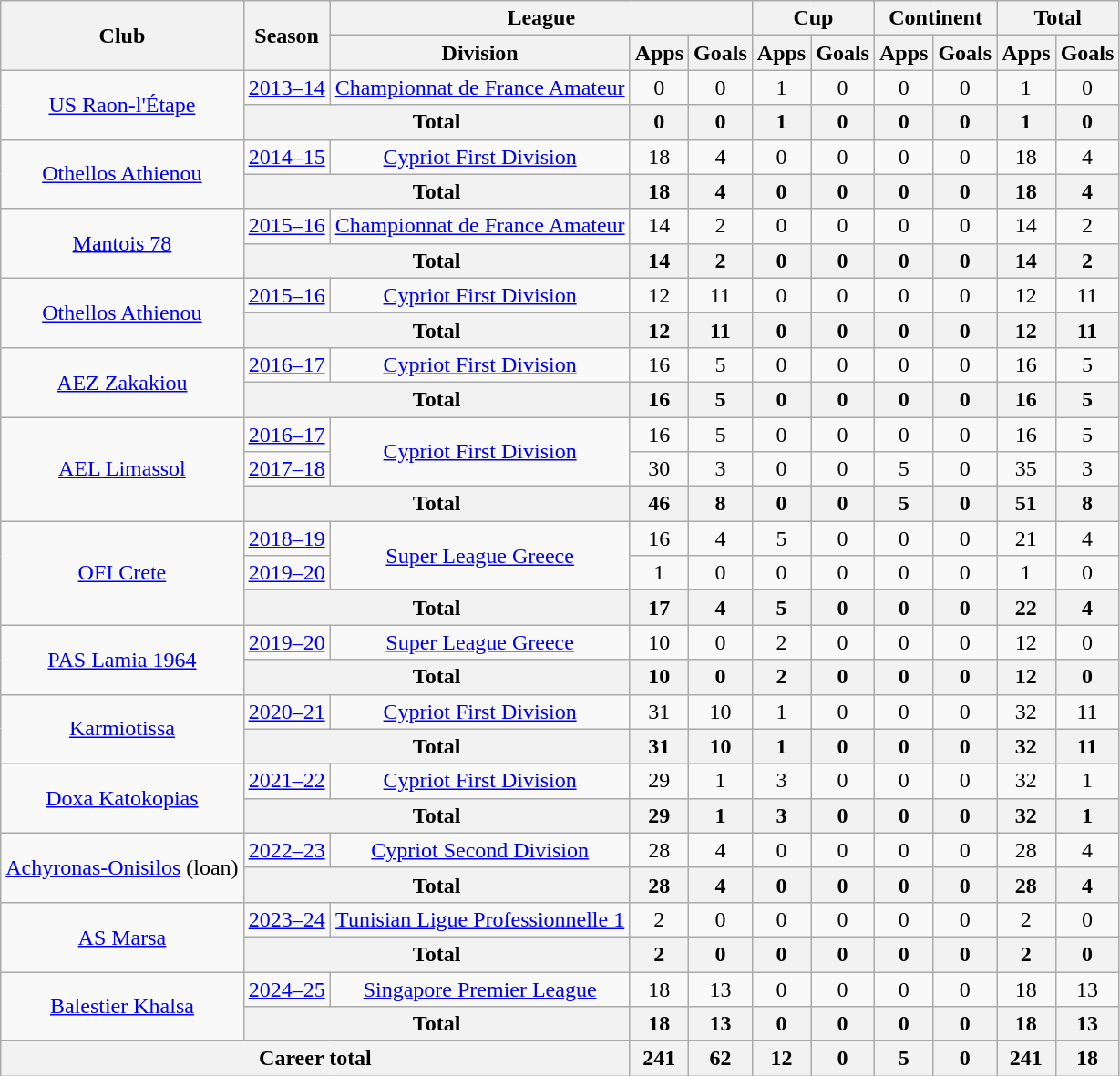<table class=wikitable style=text-align:center>
<tr>
<th rowspan=2>Club</th>
<th rowspan=2>Season</th>
<th colspan=3>League</th>
<th colspan=2>Cup</th>
<th colspan=2>Continent</th>
<th colspan=2>Total</th>
</tr>
<tr>
<th>Division</th>
<th>Apps</th>
<th>Goals</th>
<th>Apps</th>
<th>Goals</th>
<th>Apps</th>
<th>Goals</th>
<th>Apps</th>
<th>Goals</th>
</tr>
<tr>
<td rowspan="2"><a href='#'>US Raon-l'Étape</a></td>
<td><a href='#'>2013–14</a></td>
<td rowspan="1"><a href='#'>Championnat de France Amateur</a></td>
<td>0</td>
<td>0</td>
<td>1</td>
<td>0</td>
<td>0</td>
<td>0</td>
<td>1</td>
<td>0</td>
</tr>
<tr>
<th colspan=2>Total</th>
<th>0</th>
<th>0</th>
<th>1</th>
<th>0</th>
<th>0</th>
<th>0</th>
<th>1</th>
<th>0</th>
</tr>
<tr>
<td rowspan="2"><a href='#'>Othellos Athienou</a></td>
<td><a href='#'>2014–15</a></td>
<td rowspan="1"><a href='#'>Cypriot First Division</a></td>
<td>18</td>
<td>4</td>
<td>0</td>
<td>0</td>
<td>0</td>
<td>0</td>
<td>18</td>
<td>4</td>
</tr>
<tr>
<th colspan=2>Total</th>
<th>18</th>
<th>4</th>
<th>0</th>
<th>0</th>
<th>0</th>
<th>0</th>
<th>18</th>
<th>4</th>
</tr>
<tr>
<td rowspan="2"><a href='#'>Mantois 78</a></td>
<td><a href='#'>2015–16</a></td>
<td rowspan="1"><a href='#'>Championnat de France Amateur</a></td>
<td>14</td>
<td>2</td>
<td>0</td>
<td>0</td>
<td>0</td>
<td>0</td>
<td>14</td>
<td>2</td>
</tr>
<tr>
<th colspan=2>Total</th>
<th>14</th>
<th>2</th>
<th>0</th>
<th>0</th>
<th>0</th>
<th>0</th>
<th>14</th>
<th>2</th>
</tr>
<tr>
<td rowspan="2"><a href='#'>Othellos Athienou</a></td>
<td><a href='#'>2015–16</a></td>
<td rowspan="1"><a href='#'>Cypriot First Division</a></td>
<td>12</td>
<td>11</td>
<td>0</td>
<td>0</td>
<td>0</td>
<td>0</td>
<td>12</td>
<td>11</td>
</tr>
<tr>
<th colspan=2>Total</th>
<th>12</th>
<th>11</th>
<th>0</th>
<th>0</th>
<th>0</th>
<th>0</th>
<th>12</th>
<th>11</th>
</tr>
<tr>
<td rowspan="2"><a href='#'>AEZ Zakakiou</a></td>
<td><a href='#'>2016–17</a></td>
<td rowspan="1"><a href='#'>Cypriot First Division</a></td>
<td>16</td>
<td>5</td>
<td>0</td>
<td>0</td>
<td>0</td>
<td>0</td>
<td>16</td>
<td>5</td>
</tr>
<tr>
<th colspan=2>Total</th>
<th>16</th>
<th>5</th>
<th>0</th>
<th>0</th>
<th>0</th>
<th>0</th>
<th>16</th>
<th>5</th>
</tr>
<tr>
<td rowspan="3"><a href='#'>AEL Limassol</a></td>
<td><a href='#'>2016–17</a></td>
<td rowspan="2"><a href='#'>Cypriot First Division</a></td>
<td>16</td>
<td>5</td>
<td>0</td>
<td>0</td>
<td>0</td>
<td>0</td>
<td>16</td>
<td>5</td>
</tr>
<tr>
<td><a href='#'>2017–18</a></td>
<td>30</td>
<td>3</td>
<td>0</td>
<td>0</td>
<td>5</td>
<td>0</td>
<td>35</td>
<td>3</td>
</tr>
<tr>
<th colspan=2>Total</th>
<th>46</th>
<th>8</th>
<th>0</th>
<th>0</th>
<th>5</th>
<th>0</th>
<th>51</th>
<th>8</th>
</tr>
<tr>
<td rowspan="3"><a href='#'>OFI Crete</a></td>
<td><a href='#'>2018–19</a></td>
<td rowspan="2"><a href='#'>Super League Greece</a></td>
<td>16</td>
<td>4</td>
<td>5</td>
<td>0</td>
<td>0</td>
<td>0</td>
<td>21</td>
<td>4</td>
</tr>
<tr>
<td><a href='#'>2019–20</a></td>
<td>1</td>
<td>0</td>
<td>0</td>
<td>0</td>
<td>0</td>
<td>0</td>
<td>1</td>
<td>0</td>
</tr>
<tr>
<th colspan=2>Total</th>
<th>17</th>
<th>4</th>
<th>5</th>
<th>0</th>
<th>0</th>
<th>0</th>
<th>22</th>
<th>4</th>
</tr>
<tr>
<td rowspan="2"><a href='#'>PAS Lamia 1964</a></td>
<td><a href='#'>2019–20</a></td>
<td><a href='#'>Super League Greece</a></td>
<td>10</td>
<td>0</td>
<td>2</td>
<td>0</td>
<td>0</td>
<td>0</td>
<td>12</td>
<td>0</td>
</tr>
<tr>
<th colspan=2>Total</th>
<th>10</th>
<th>0</th>
<th>2</th>
<th>0</th>
<th>0</th>
<th>0</th>
<th>12</th>
<th>0</th>
</tr>
<tr>
<td rowspan="2"><a href='#'>Karmiotissa</a></td>
<td><a href='#'>2020–21</a></td>
<td><a href='#'>Cypriot First Division</a></td>
<td>31</td>
<td>10</td>
<td>1</td>
<td>0</td>
<td>0</td>
<td>0</td>
<td>32</td>
<td>11</td>
</tr>
<tr>
<th colspan=2>Total</th>
<th>31</th>
<th>10</th>
<th>1</th>
<th>0</th>
<th>0</th>
<th>0</th>
<th>32</th>
<th>11</th>
</tr>
<tr>
<td rowspan="2"><a href='#'>Doxa Katokopias</a></td>
<td><a href='#'>2021–22</a></td>
<td><a href='#'>Cypriot First Division</a></td>
<td>29</td>
<td>1</td>
<td>3</td>
<td>0</td>
<td>0</td>
<td>0</td>
<td>32</td>
<td>1</td>
</tr>
<tr>
<th colspan=2>Total</th>
<th>29</th>
<th>1</th>
<th>3</th>
<th>0</th>
<th>0</th>
<th>0</th>
<th>32</th>
<th>1</th>
</tr>
<tr>
<td rowspan="2"><a href='#'>Achyronas-Onisilos</a> (loan)</td>
<td><a href='#'>2022–23</a></td>
<td><a href='#'>Cypriot Second Division</a></td>
<td>28</td>
<td>4</td>
<td>0</td>
<td>0</td>
<td>0</td>
<td>0</td>
<td>28</td>
<td>4</td>
</tr>
<tr>
<th colspan=2>Total</th>
<th>28</th>
<th>4</th>
<th>0</th>
<th>0</th>
<th>0</th>
<th>0</th>
<th>28</th>
<th>4</th>
</tr>
<tr>
<td rowspan="2"><a href='#'>AS Marsa</a></td>
<td><a href='#'>2023–24</a></td>
<td><a href='#'>Tunisian Ligue Professionnelle 1</a></td>
<td>2</td>
<td>0</td>
<td>0</td>
<td>0</td>
<td>0</td>
<td>0</td>
<td>2</td>
<td>0</td>
</tr>
<tr>
<th colspan=2>Total</th>
<th>2</th>
<th>0</th>
<th>0</th>
<th>0</th>
<th>0</th>
<th>0</th>
<th>2</th>
<th>0</th>
</tr>
<tr>
<td rowspan="2"><a href='#'>Balestier Khalsa</a></td>
<td><a href='#'>2024–25</a></td>
<td><a href='#'>Singapore Premier League</a></td>
<td>18</td>
<td>13</td>
<td>0</td>
<td>0</td>
<td>0</td>
<td>0</td>
<td>18</td>
<td>13</td>
</tr>
<tr>
<th colspan=2>Total</th>
<th>18</th>
<th>13</th>
<th>0</th>
<th>0</th>
<th>0</th>
<th>0</th>
<th>18</th>
<th>13</th>
</tr>
<tr>
<th colspan=3>Career total</th>
<th>241</th>
<th>62</th>
<th>12</th>
<th>0</th>
<th>5</th>
<th>0</th>
<th>241</th>
<th>18</th>
</tr>
</table>
